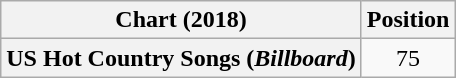<table class="wikitable sortable plainrowheaders" style="text-align:center">
<tr>
<th scope="col">Chart (2018)</th>
<th scope="col">Position</th>
</tr>
<tr>
<th scope="row">US Hot Country Songs (<em>Billboard</em>)</th>
<td>75</td>
</tr>
</table>
